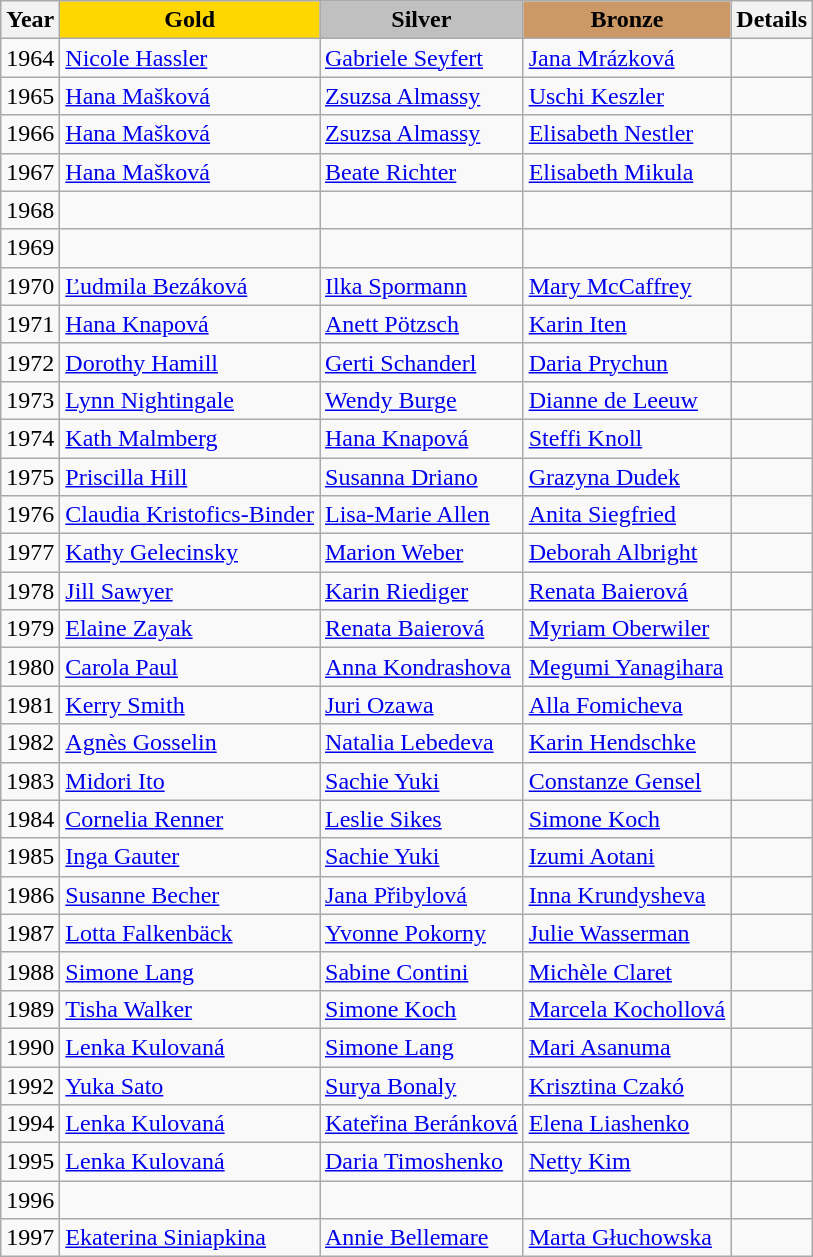<table class="wikitable">
<tr>
<th>Year</th>
<td align=center bgcolor=gold><strong>Gold</strong></td>
<td align=center bgcolor=silver><strong>Silver</strong></td>
<td align=center bgcolor=cc9966><strong>Bronze</strong></td>
<th>Details</th>
</tr>
<tr>
<td>1964</td>
<td> <a href='#'>Nicole Hassler</a></td>
<td> <a href='#'>Gabriele Seyfert</a></td>
<td> <a href='#'>Jana Mrázková</a></td>
<td></td>
</tr>
<tr>
<td>1965</td>
<td> <a href='#'>Hana Mašková</a></td>
<td> <a href='#'>Zsuzsa Almassy</a></td>
<td> <a href='#'>Uschi Keszler</a></td>
<td></td>
</tr>
<tr>
<td>1966</td>
<td> <a href='#'>Hana Mašková</a></td>
<td> <a href='#'>Zsuzsa Almassy</a></td>
<td> <a href='#'>Elisabeth Nestler</a></td>
<td></td>
</tr>
<tr>
<td>1967</td>
<td> <a href='#'>Hana Mašková</a></td>
<td> <a href='#'>Beate Richter</a></td>
<td> <a href='#'>Elisabeth Mikula</a></td>
<td></td>
</tr>
<tr>
<td>1968</td>
<td></td>
<td></td>
<td></td>
<td></td>
</tr>
<tr>
<td>1969</td>
<td></td>
<td></td>
<td></td>
<td></td>
</tr>
<tr>
<td>1970</td>
<td> <a href='#'>Ľudmila Bezáková</a></td>
<td> <a href='#'>Ilka Spormann</a></td>
<td> <a href='#'>Mary McCaffrey</a></td>
<td></td>
</tr>
<tr>
<td>1971</td>
<td> <a href='#'>Hana Knapová</a></td>
<td> <a href='#'>Anett Pötzsch</a></td>
<td> <a href='#'>Karin Iten</a></td>
<td></td>
</tr>
<tr>
<td>1972</td>
<td> <a href='#'>Dorothy Hamill</a></td>
<td> <a href='#'>Gerti Schanderl</a></td>
<td> <a href='#'>Daria Prychun</a></td>
<td></td>
</tr>
<tr>
<td>1973</td>
<td> <a href='#'>Lynn Nightingale</a></td>
<td> <a href='#'>Wendy Burge</a></td>
<td> <a href='#'>Dianne de Leeuw</a></td>
<td></td>
</tr>
<tr>
<td>1974</td>
<td> <a href='#'>Kath Malmberg</a></td>
<td> <a href='#'>Hana Knapová</a></td>
<td> <a href='#'>Steffi Knoll</a></td>
<td></td>
</tr>
<tr>
<td>1975</td>
<td>  <a href='#'>Priscilla Hill</a></td>
<td> <a href='#'>Susanna Driano</a></td>
<td> <a href='#'>Grazyna Dudek</a></td>
<td></td>
</tr>
<tr>
<td>1976</td>
<td> <a href='#'>Claudia Kristofics-Binder</a></td>
<td> <a href='#'>Lisa-Marie Allen</a></td>
<td> <a href='#'>Anita Siegfried</a></td>
<td></td>
</tr>
<tr>
<td>1977</td>
<td> <a href='#'>Kathy Gelecinsky</a></td>
<td> <a href='#'>Marion Weber</a></td>
<td> <a href='#'>Deborah Albright</a></td>
<td></td>
</tr>
<tr>
<td>1978</td>
<td> <a href='#'>Jill Sawyer</a></td>
<td> <a href='#'>Karin Riediger</a></td>
<td> <a href='#'>Renata Baierová</a></td>
<td></td>
</tr>
<tr>
<td>1979</td>
<td> <a href='#'>Elaine Zayak</a></td>
<td> <a href='#'>Renata Baierová</a></td>
<td> <a href='#'>Myriam Oberwiler</a></td>
<td></td>
</tr>
<tr>
<td>1980</td>
<td> <a href='#'>Carola Paul</a></td>
<td> <a href='#'>Anna Kondrashova</a></td>
<td> <a href='#'>Megumi Yanagihara</a></td>
<td></td>
</tr>
<tr>
<td>1981</td>
<td> <a href='#'>Kerry Smith</a></td>
<td> <a href='#'>Juri Ozawa</a></td>
<td> <a href='#'>Alla Fomicheva</a></td>
<td></td>
</tr>
<tr>
<td>1982</td>
<td> <a href='#'>Agnès Gosselin</a></td>
<td> <a href='#'>Natalia Lebedeva</a></td>
<td> <a href='#'>Karin Hendschke</a></td>
<td></td>
</tr>
<tr>
<td>1983</td>
<td> <a href='#'>Midori Ito</a></td>
<td> <a href='#'>Sachie Yuki</a></td>
<td> <a href='#'>Constanze Gensel</a></td>
<td></td>
</tr>
<tr>
<td>1984</td>
<td> <a href='#'>Cornelia Renner</a></td>
<td> <a href='#'>Leslie Sikes</a></td>
<td> <a href='#'>Simone Koch</a></td>
<td></td>
</tr>
<tr>
<td>1985</td>
<td> <a href='#'>Inga Gauter</a></td>
<td> <a href='#'>Sachie Yuki</a></td>
<td> <a href='#'>Izumi Aotani</a></td>
<td></td>
</tr>
<tr>
<td>1986</td>
<td> <a href='#'>Susanne Becher</a></td>
<td> <a href='#'>Jana Přibylová</a></td>
<td> <a href='#'>Inna Krundysheva</a></td>
<td></td>
</tr>
<tr>
<td>1987</td>
<td> <a href='#'>Lotta Falkenbäck</a></td>
<td> <a href='#'>Yvonne Pokorny</a></td>
<td> <a href='#'>Julie Wasserman</a></td>
<td></td>
</tr>
<tr>
<td>1988</td>
<td> <a href='#'>Simone Lang</a></td>
<td> <a href='#'>Sabine Contini</a></td>
<td> <a href='#'>Michèle Claret</a></td>
<td></td>
</tr>
<tr>
<td>1989</td>
<td> <a href='#'>Tisha Walker</a></td>
<td> <a href='#'>Simone Koch</a></td>
<td> <a href='#'>Marcela Kochollová</a></td>
<td></td>
</tr>
<tr>
<td>1990</td>
<td> <a href='#'>Lenka Kulovaná</a></td>
<td> <a href='#'>Simone Lang</a></td>
<td> <a href='#'>Mari Asanuma</a></td>
<td></td>
</tr>
<tr>
<td>1992</td>
<td> <a href='#'>Yuka Sato</a></td>
<td> <a href='#'>Surya Bonaly</a></td>
<td> <a href='#'>Krisztina Czakó</a></td>
<td></td>
</tr>
<tr>
<td>1994</td>
<td> <a href='#'>Lenka Kulovaná</a></td>
<td> <a href='#'>Kateřina Beránková</a></td>
<td> <a href='#'>Elena Liashenko</a></td>
<td></td>
</tr>
<tr>
<td>1995</td>
<td> <a href='#'>Lenka Kulovaná</a></td>
<td> <a href='#'>Daria Timoshenko</a></td>
<td> <a href='#'>Netty Kim</a></td>
<td></td>
</tr>
<tr>
<td>1996</td>
<td></td>
<td></td>
<td></td>
<td></td>
</tr>
<tr>
<td>1997</td>
<td> <a href='#'>Ekaterina Siniapkina</a></td>
<td> <a href='#'>Annie Bellemare</a></td>
<td> <a href='#'>Marta Głuchowska</a></td>
<td></td>
</tr>
</table>
